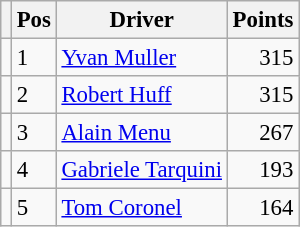<table class="wikitable" style="font-size: 95%;">
<tr>
<th></th>
<th>Pos</th>
<th>Driver</th>
<th>Points</th>
</tr>
<tr>
<td align="left"></td>
<td>1</td>
<td> <a href='#'>Yvan Muller</a></td>
<td align="right">315</td>
</tr>
<tr>
<td align="left"></td>
<td>2</td>
<td> <a href='#'>Robert Huff</a></td>
<td align="right">315</td>
</tr>
<tr>
<td align="left"></td>
<td>3</td>
<td> <a href='#'>Alain Menu</a></td>
<td align="right">267</td>
</tr>
<tr>
<td align="left"></td>
<td>4</td>
<td> <a href='#'>Gabriele Tarquini</a></td>
<td align="right">193</td>
</tr>
<tr>
<td align="left"></td>
<td>5</td>
<td> <a href='#'>Tom Coronel</a></td>
<td align="right">164</td>
</tr>
</table>
